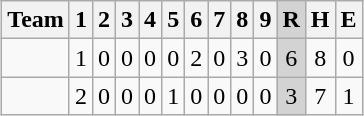<table class="wikitable" style="text-align:center; margin-left: auto; margin-right: auto; border: none;">
<tr>
<th>Team</th>
<th>1</th>
<th>2</th>
<th>3</th>
<th>4</th>
<th>5</th>
<th>6</th>
<th>7</th>
<th>8</th>
<th>9</th>
<th style="background-color:lightgrey">R</th>
<th>H</th>
<th>E</th>
</tr>
<tr>
<td></td>
<td>1</td>
<td>0</td>
<td>0</td>
<td>0</td>
<td>0</td>
<td>2</td>
<td>0</td>
<td>3</td>
<td>0</td>
<td style="background-color:lightgrey">6</td>
<td>8</td>
<td>0</td>
</tr>
<tr>
<td></td>
<td>2</td>
<td>0</td>
<td>0</td>
<td>0</td>
<td>1</td>
<td>0</td>
<td>0</td>
<td>0</td>
<td>0</td>
<td style="background-color:lightgrey">3</td>
<td>7</td>
<td>1</td>
</tr>
</table>
